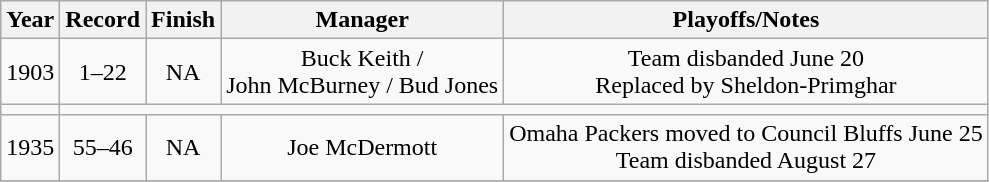<table class="wikitable">
<tr style="background: #F2F2F2;">
<th>Year</th>
<th>Record</th>
<th>Finish</th>
<th>Manager</th>
<th>Playoffs/Notes</th>
</tr>
<tr align=center>
<td>1903</td>
<td>1–22</td>
<td>NA</td>
<td>Buck Keith /<br> John McBurney / Bud Jones</td>
<td>Team disbanded June 20<br>Replaced by Sheldon-Primghar</td>
</tr>
<tr align=center>
<td></td>
</tr>
<tr align=center>
<td>1935</td>
<td>55–46</td>
<td>NA</td>
<td>Joe McDermott</td>
<td>Omaha Packers moved to Council Bluffs June 25<br>Team disbanded August 27</td>
</tr>
<tr align=center>
</tr>
</table>
